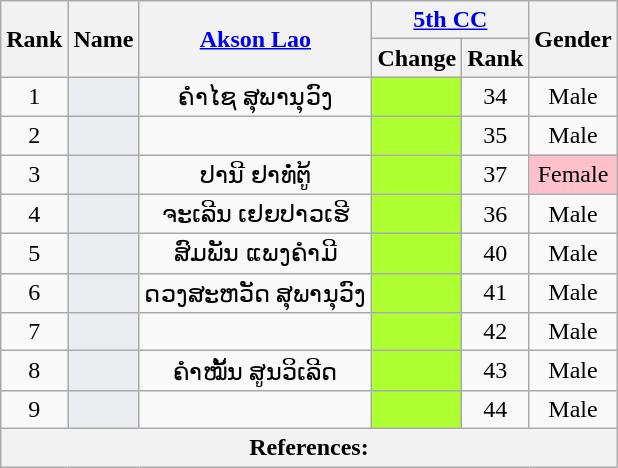<table class="wikitable sortable" style=text-align:center>
<tr>
<th rowspan="2">Rank</th>
<th rowspan="2">Name</th>
<th rowspan="2" class="unsortable"><a href='#'>Akson Lao</a></th>
<th colspan="2" class="unsortable"><a href='#'>5th CC</a></th>
<th rowspan="2">Gender</th>
</tr>
<tr>
<th>Change</th>
<th>Rank</th>
</tr>
<tr>
<td>1</td>
<td bgcolor = #EAECF0></td>
<td>ຄຳໄຊ ສຸພານຸວົງ</td>
<td bgcolor = GreenYellow></td>
<td>34</td>
<td>Male</td>
</tr>
<tr>
<td>2</td>
<td bgcolor = #EAECF0></td>
<td></td>
<td bgcolor = GreenYellow></td>
<td>35</td>
<td>Male</td>
</tr>
<tr>
<td>3</td>
<td bgcolor = #EAECF0></td>
<td>ປານີ ຢາທໍ່ຕູ້</td>
<td bgcolor = GreenYellow></td>
<td>37</td>
<td bgcolor = Pink>Female</td>
</tr>
<tr>
<td>4</td>
<td bgcolor = #EAECF0></td>
<td>ຈະເລີນ ເຢຍປາວເຮີ</td>
<td bgcolor = GreenYellow></td>
<td>36</td>
<td>Male</td>
</tr>
<tr>
<td>5</td>
<td bgcolor = #EAECF0></td>
<td>ສົມພັນ ແພງຄຳມີ</td>
<td bgcolor = GreenYellow></td>
<td>40</td>
<td>Male</td>
</tr>
<tr>
<td>6</td>
<td bgcolor = #EAECF0></td>
<td>ດວງສະຫວັດ ສຸພານຸວົງ</td>
<td bgcolor = GreenYellow></td>
<td>41</td>
<td>Male</td>
</tr>
<tr>
<td>7</td>
<td bgcolor = #EAECF0></td>
<td></td>
<td bgcolor = GreenYellow></td>
<td>42</td>
<td>Male</td>
</tr>
<tr>
<td>8</td>
<td bgcolor = #EAECF0></td>
<td>ຄຳໝັ້ນ ສູນວິເລີດ</td>
<td bgcolor = GreenYellow></td>
<td>43</td>
<td>Male</td>
</tr>
<tr>
<td>9</td>
<td bgcolor = #EAECF0></td>
<td></td>
<td bgcolor = GreenYellow></td>
<td>44</td>
<td>Male</td>
</tr>
<tr class=sortbottom>
<th colspan = "6" align = left><strong>References:</strong><br></th>
</tr>
</table>
